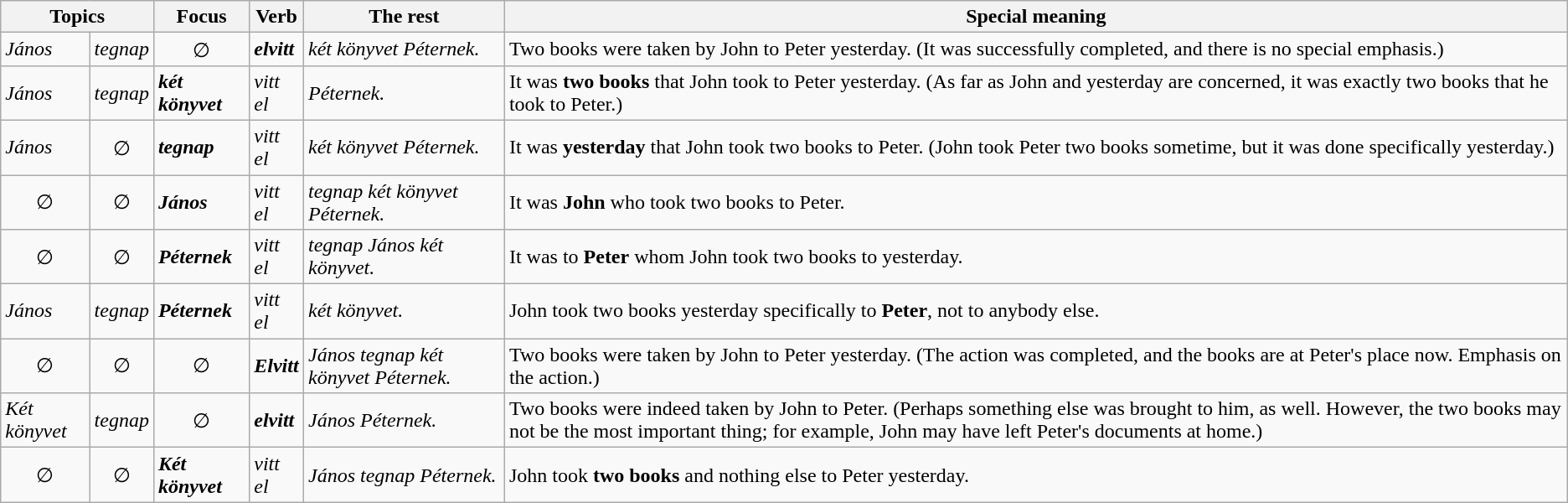<table class="wikitable" align=center>
<tr>
<th colspan=2>Topics</th>
<th>Focus</th>
<th>Verb</th>
<th>The rest</th>
<th>Special meaning</th>
</tr>
<tr>
<td><em>János</em></td>
<td><em>tegnap</em></td>
<td align=center>∅</td>
<td><strong><em>elvitt</em></strong></td>
<td><em>két könyvet Péternek.</em></td>
<td>Two books were taken by John to Peter yesterday. (It was successfully completed, and there is no special emphasis.)</td>
</tr>
<tr>
<td><em>János</em></td>
<td><em>tegnap</em></td>
<td><strong><em>két könyvet</em></strong></td>
<td><em>vitt el</em></td>
<td><em>Péternek.</em></td>
<td>It was <strong>two books</strong> that John took to Peter yesterday. (As far as John and yesterday are concerned, it was exactly two books that he took to Peter.)</td>
</tr>
<tr>
<td><em>János</em></td>
<td align=center>∅</td>
<td><strong><em>tegnap</em></strong></td>
<td><em>vitt el</em></td>
<td><em>két könyvet Péternek.</em></td>
<td>It was <strong>yesterday</strong> that John took two books to Peter. (John took Peter two books sometime, but it was done specifically yesterday.)</td>
</tr>
<tr>
<td align=center>∅</td>
<td align=center>∅</td>
<td><strong><em>János</em></strong></td>
<td><em>vitt el</em></td>
<td><em>tegnap két könyvet Péternek.</em></td>
<td>It was <strong>John</strong> who took two books to Peter.</td>
</tr>
<tr>
<td align=center>∅</td>
<td align=center>∅</td>
<td><strong><em>Péternek</em></strong></td>
<td><em>vitt el</em></td>
<td><em>tegnap János két könyvet.</em></td>
<td>It was to <strong>Peter</strong> whom John took two books to yesterday.</td>
</tr>
<tr>
<td><em>János</em></td>
<td><em>tegnap</em></td>
<td><strong><em>Péternek</em></strong></td>
<td><em>vitt el</em></td>
<td><em>két könyvet.</em></td>
<td>John took two books yesterday specifically to <strong>Peter</strong>, not to anybody else.</td>
</tr>
<tr>
<td align=center>∅</td>
<td align=center>∅</td>
<td align=center>∅</td>
<td><strong><em>Elvitt</em></strong></td>
<td><em>János tegnap két könyvet Péternek.</em></td>
<td>Two books were taken by John to Peter yesterday. (The action was completed, and the books are at Peter's place now. Emphasis on the action.)</td>
</tr>
<tr>
<td><em>Két könyvet</em></td>
<td><em>tegnap</em></td>
<td align=center>∅</td>
<td><strong><em>elvitt</em></strong></td>
<td><em>János Péternek.</em></td>
<td>Two books were indeed taken by John to Peter. (Perhaps something else was brought to him, as well. However, the two books may not be the most important thing; for example, John may have left Peter's documents at home.)</td>
</tr>
<tr>
<td align=center>∅</td>
<td align=center>∅</td>
<td><strong><em>Két könyvet</em></strong></td>
<td><em>vitt el</em></td>
<td><em>János tegnap Péternek.</em></td>
<td>John took <strong>two books</strong> and nothing else to Peter yesterday.</td>
</tr>
</table>
